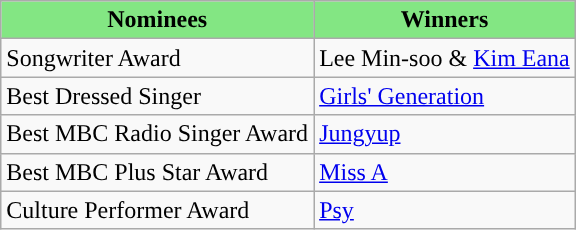<table class="wikitable">
<tr>
<th style="background:#83e683;">Nominees</th>
<th style="background:#83e683;">Winners</th>
</tr>
<tr>
<td>Songwriter Award</td>
<td>Lee Min-soo & <a href='#'>Kim Eana</a></td>
</tr>
<tr>
<td>Best Dressed Singer</td>
<td><a href='#'>Girls' Generation</a></td>
</tr>
<tr>
<td>Best MBC Radio Singer Award</td>
<td><a href='#'>Jungyup</a></td>
</tr>
<tr>
<td>Best MBC Plus Star Award</td>
<td><a href='#'>Miss A</a></td>
</tr>
<tr>
<td>Culture Performer Award</td>
<td><a href='#'>Psy</a></td>
</tr>
</table>
